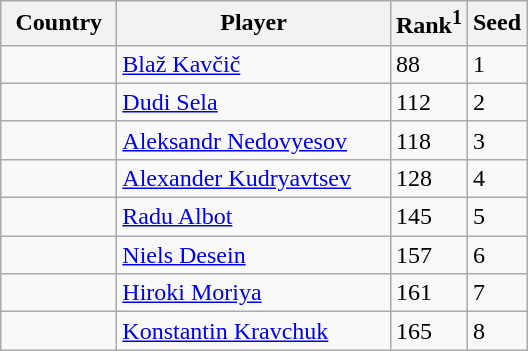<table class="sortable wikitable">
<tr>
<th width="70">Country</th>
<th width="175">Player</th>
<th>Rank<sup>1</sup></th>
<th>Seed</th>
</tr>
<tr>
<td></td>
<td><a href='#'>Blaž Kavčič</a></td>
<td>88</td>
<td>1</td>
</tr>
<tr>
<td></td>
<td><a href='#'>Dudi Sela</a></td>
<td>112</td>
<td>2</td>
</tr>
<tr>
<td></td>
<td><a href='#'>Aleksandr Nedovyesov</a></td>
<td>118</td>
<td>3</td>
</tr>
<tr>
<td></td>
<td><a href='#'>Alexander Kudryavtsev</a></td>
<td>128</td>
<td>4</td>
</tr>
<tr>
<td></td>
<td><a href='#'>Radu Albot</a></td>
<td>145</td>
<td>5</td>
</tr>
<tr>
<td></td>
<td><a href='#'>Niels Desein</a></td>
<td>157</td>
<td>6</td>
</tr>
<tr>
<td></td>
<td><a href='#'>Hiroki Moriya</a></td>
<td>161</td>
<td>7</td>
</tr>
<tr>
<td></td>
<td><a href='#'>Konstantin Kravchuk</a></td>
<td>165</td>
<td>8</td>
</tr>
</table>
